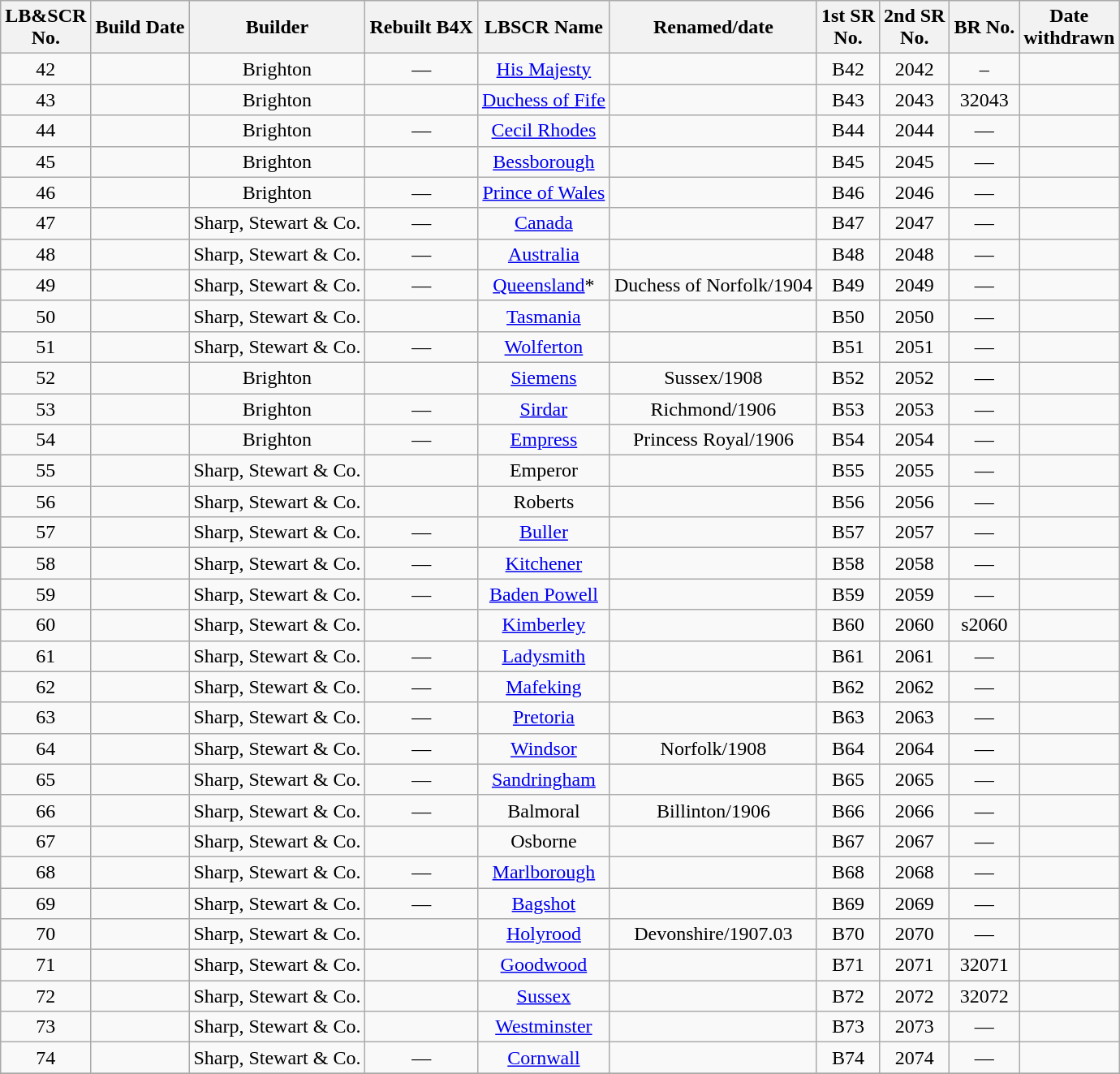<table class="wikitable sortable mw-collapsible" style="text-align:center; clear:both;">
<tr>
<th>LB&SCR<br>No.</th>
<th>Build Date</th>
<th>Builder</th>
<th>Rebuilt B4X</th>
<th>LBSCR Name</th>
<th>Renamed/date</th>
<th>1st SR<br>No.</th>
<th>2nd SR<br>No.</th>
<th>BR No.</th>
<th>Date<br>withdrawn</th>
</tr>
<tr>
<td>42</td>
<td></td>
<td>Brighton</td>
<td>—</td>
<td><a href='#'>His Majesty</a></td>
<td></td>
<td>B42</td>
<td>2042</td>
<td>–</td>
<td></td>
</tr>
<tr>
<td>43</td>
<td></td>
<td>Brighton</td>
<td></td>
<td><a href='#'>Duchess of Fife</a></td>
<td></td>
<td>B43</td>
<td>2043</td>
<td>32043</td>
<td></td>
</tr>
<tr>
<td>44</td>
<td></td>
<td>Brighton</td>
<td>—</td>
<td><a href='#'>Cecil Rhodes</a></td>
<td></td>
<td>B44</td>
<td>2044</td>
<td>—</td>
<td></td>
</tr>
<tr>
<td>45</td>
<td></td>
<td>Brighton</td>
<td></td>
<td><a href='#'>Bessborough</a></td>
<td></td>
<td>B45</td>
<td>2045</td>
<td>—</td>
<td></td>
</tr>
<tr>
<td>46</td>
<td></td>
<td>Brighton</td>
<td>—</td>
<td><a href='#'>Prince of Wales</a></td>
<td></td>
<td>B46</td>
<td>2046</td>
<td>—</td>
<td></td>
</tr>
<tr>
<td>47</td>
<td></td>
<td>Sharp, Stewart & Co.</td>
<td>—</td>
<td><a href='#'>Canada</a></td>
<td></td>
<td>B47</td>
<td>2047</td>
<td>—</td>
<td></td>
</tr>
<tr>
<td>48</td>
<td></td>
<td>Sharp, Stewart & Co.</td>
<td>—</td>
<td><a href='#'>Australia</a></td>
<td></td>
<td>B48</td>
<td>2048</td>
<td>—</td>
<td></td>
</tr>
<tr>
<td>49</td>
<td></td>
<td>Sharp, Stewart & Co.</td>
<td>—</td>
<td><a href='#'>Queensland</a>*</td>
<td>Duchess of Norfolk/1904</td>
<td>B49</td>
<td>2049</td>
<td>—</td>
<td></td>
</tr>
<tr>
<td>50</td>
<td></td>
<td>Sharp, Stewart & Co.</td>
<td></td>
<td><a href='#'>Tasmania</a></td>
<td></td>
<td>B50</td>
<td>2050</td>
<td>—</td>
<td></td>
</tr>
<tr>
<td>51</td>
<td></td>
<td>Sharp, Stewart & Co.</td>
<td>—</td>
<td><a href='#'>Wolferton</a></td>
<td></td>
<td>B51</td>
<td>2051</td>
<td>—</td>
<td></td>
</tr>
<tr>
<td>52</td>
<td></td>
<td>Brighton</td>
<td></td>
<td><a href='#'>Siemens</a></td>
<td>Sussex/1908</td>
<td>B52</td>
<td>2052</td>
<td>—</td>
<td></td>
</tr>
<tr>
<td>53</td>
<td></td>
<td>Brighton</td>
<td>—</td>
<td><a href='#'>Sirdar</a></td>
<td>Richmond/1906</td>
<td>B53</td>
<td>2053</td>
<td>—</td>
<td></td>
</tr>
<tr>
<td>54</td>
<td></td>
<td>Brighton</td>
<td>—</td>
<td><a href='#'>Empress</a></td>
<td>Princess Royal/1906</td>
<td>B54</td>
<td>2054</td>
<td>—</td>
<td></td>
</tr>
<tr>
<td>55</td>
<td></td>
<td>Sharp, Stewart & Co.</td>
<td></td>
<td>Emperor</td>
<td></td>
<td>B55</td>
<td>2055</td>
<td>—</td>
<td></td>
</tr>
<tr>
<td>56</td>
<td></td>
<td>Sharp, Stewart & Co.</td>
<td></td>
<td>Roberts</td>
<td></td>
<td>B56</td>
<td>2056</td>
<td>—</td>
<td></td>
</tr>
<tr>
<td>57</td>
<td></td>
<td>Sharp, Stewart & Co.</td>
<td>—</td>
<td><a href='#'>Buller</a></td>
<td></td>
<td>B57</td>
<td>2057</td>
<td>—</td>
<td></td>
</tr>
<tr>
<td>58</td>
<td></td>
<td>Sharp, Stewart & Co.</td>
<td>—</td>
<td><a href='#'>Kitchener</a></td>
<td></td>
<td>B58</td>
<td>2058</td>
<td>—</td>
<td></td>
</tr>
<tr>
<td>59</td>
<td></td>
<td>Sharp, Stewart & Co.</td>
<td>—</td>
<td><a href='#'>Baden Powell</a></td>
<td></td>
<td>B59</td>
<td>2059</td>
<td>—</td>
<td></td>
</tr>
<tr>
<td>60</td>
<td></td>
<td>Sharp, Stewart & Co.</td>
<td></td>
<td><a href='#'>Kimberley</a></td>
<td></td>
<td>B60</td>
<td>2060</td>
<td>s2060</td>
<td></td>
</tr>
<tr>
<td>61</td>
<td></td>
<td>Sharp, Stewart & Co.</td>
<td>—</td>
<td><a href='#'>Ladysmith</a></td>
<td></td>
<td>B61</td>
<td>2061</td>
<td>—</td>
<td></td>
</tr>
<tr>
<td>62</td>
<td></td>
<td>Sharp, Stewart & Co.</td>
<td>—</td>
<td><a href='#'>Mafeking</a></td>
<td></td>
<td>B62</td>
<td>2062</td>
<td>—</td>
<td></td>
</tr>
<tr>
<td>63</td>
<td></td>
<td>Sharp, Stewart & Co.</td>
<td>—</td>
<td><a href='#'>Pretoria</a></td>
<td></td>
<td>B63</td>
<td>2063</td>
<td>—</td>
<td></td>
</tr>
<tr>
<td>64</td>
<td></td>
<td>Sharp, Stewart & Co.</td>
<td>—</td>
<td><a href='#'>Windsor</a></td>
<td>Norfolk/1908</td>
<td>B64</td>
<td>2064</td>
<td>—</td>
<td></td>
</tr>
<tr>
<td>65</td>
<td></td>
<td>Sharp, Stewart & Co.</td>
<td>—</td>
<td><a href='#'>Sandringham</a></td>
<td></td>
<td>B65</td>
<td>2065</td>
<td>—</td>
<td></td>
</tr>
<tr>
<td>66</td>
<td></td>
<td>Sharp, Stewart & Co.</td>
<td>—</td>
<td>Balmoral</td>
<td>Billinton/1906</td>
<td>B66</td>
<td>2066</td>
<td>—</td>
<td></td>
</tr>
<tr>
<td>67</td>
<td></td>
<td>Sharp, Stewart & Co.</td>
<td></td>
<td>Osborne</td>
<td></td>
<td>B67</td>
<td>2067</td>
<td>—</td>
<td></td>
</tr>
<tr>
<td>68</td>
<td></td>
<td>Sharp, Stewart & Co.</td>
<td>—</td>
<td><a href='#'>Marlborough</a></td>
<td></td>
<td>B68</td>
<td>2068</td>
<td>—</td>
<td></td>
</tr>
<tr>
<td>69</td>
<td></td>
<td>Sharp, Stewart & Co.</td>
<td>—</td>
<td><a href='#'>Bagshot</a></td>
<td></td>
<td>B69</td>
<td>2069</td>
<td>—</td>
<td></td>
</tr>
<tr>
<td>70</td>
<td></td>
<td>Sharp, Stewart & Co.</td>
<td></td>
<td><a href='#'>Holyrood</a></td>
<td>Devonshire/1907.03</td>
<td>B70</td>
<td>2070</td>
<td>—</td>
<td></td>
</tr>
<tr>
<td>71</td>
<td></td>
<td>Sharp, Stewart & Co.</td>
<td></td>
<td><a href='#'>Goodwood</a></td>
<td></td>
<td>B71</td>
<td>2071</td>
<td>32071</td>
<td></td>
</tr>
<tr>
<td>72</td>
<td></td>
<td>Sharp, Stewart & Co.</td>
<td></td>
<td><a href='#'>Sussex</a></td>
<td></td>
<td>B72</td>
<td>2072</td>
<td>32072</td>
<td></td>
</tr>
<tr>
<td>73</td>
<td></td>
<td>Sharp, Stewart & Co.</td>
<td></td>
<td><a href='#'>Westminster</a></td>
<td></td>
<td>B73</td>
<td>2073</td>
<td>—</td>
<td></td>
</tr>
<tr>
<td>74</td>
<td></td>
<td>Sharp, Stewart & Co.</td>
<td>—</td>
<td><a href='#'>Cornwall</a></td>
<td></td>
<td>B74</td>
<td>2074</td>
<td>—</td>
<td></td>
</tr>
<tr>
</tr>
</table>
